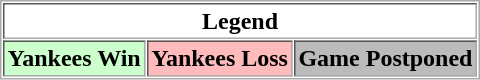<table align="center" border="1" cellpadding="2" cellspacing="1" style="border:1px solid #aaa">
<tr>
<th colspan="3">Legend</th>
</tr>
<tr>
<th bgcolor="ccffcc">Yankees Win</th>
<th bgcolor="ffbbbb">Yankees Loss</th>
<th bgcolor="bbbbbb">Game Postponed</th>
</tr>
</table>
